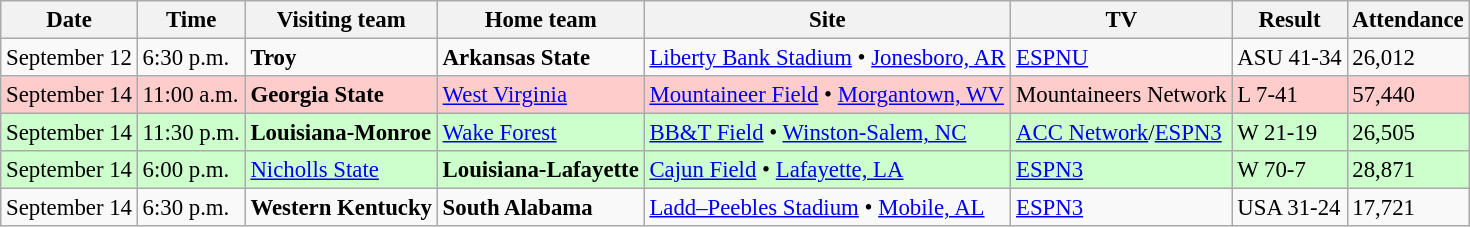<table class="wikitable" style="font-size:95%;">
<tr>
<th>Date</th>
<th>Time</th>
<th>Visiting team</th>
<th>Home team</th>
<th>Site</th>
<th>TV</th>
<th>Result</th>
<th>Attendance</th>
</tr>
<tr>
<td>September 12</td>
<td>6:30 p.m.</td>
<td><strong>Troy</strong></td>
<td><strong>Arkansas State</strong></td>
<td><a href='#'>Liberty Bank Stadium</a> • <a href='#'>Jonesboro, AR</a></td>
<td><a href='#'>ESPNU</a></td>
<td>ASU 41-34</td>
<td>26,012</td>
</tr>
<tr style="background:#fcc;">
<td>September 14</td>
<td>11:00 a.m.</td>
<td><strong>Georgia State</strong></td>
<td><a href='#'>West Virginia</a></td>
<td><a href='#'>Mountaineer Field</a> • <a href='#'>Morgantown, WV</a></td>
<td>Mountaineers Network</td>
<td>L 7-41</td>
<td>57,440</td>
</tr>
<tr style="background:#cfc;">
<td>September 14</td>
<td>11:30 p.m.</td>
<td><strong>Louisiana-Monroe</strong></td>
<td><a href='#'>Wake Forest</a></td>
<td><a href='#'>BB&T Field</a> • <a href='#'>Winston-Salem, NC</a></td>
<td><a href='#'>ACC Network</a>/<a href='#'>ESPN3</a></td>
<td>W 21-19</td>
<td>26,505</td>
</tr>
<tr style="background:#cfc;">
<td>September 14</td>
<td>6:00 p.m.</td>
<td><a href='#'>Nicholls State</a></td>
<td><strong>Louisiana-Lafayette</strong></td>
<td><a href='#'>Cajun Field</a> • <a href='#'>Lafayette, LA</a></td>
<td><a href='#'>ESPN3</a></td>
<td>W 70-7</td>
<td>28,871</td>
</tr>
<tr>
<td>September 14</td>
<td>6:30 p.m.</td>
<td><strong>Western Kentucky</strong></td>
<td><strong>South Alabama</strong></td>
<td><a href='#'>Ladd–Peebles Stadium</a> • <a href='#'>Mobile, AL</a></td>
<td><a href='#'>ESPN3</a></td>
<td>USA 31-24</td>
<td>17,721</td>
</tr>
</table>
